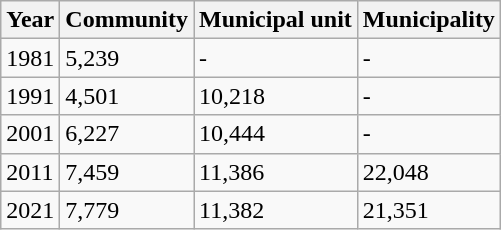<table class=wikitable>
<tr>
<th>Year</th>
<th>Community</th>
<th>Municipal unit</th>
<th>Municipality</th>
</tr>
<tr>
<td>1981</td>
<td>5,239</td>
<td>-</td>
<td>-</td>
</tr>
<tr>
<td>1991</td>
<td>4,501</td>
<td>10,218</td>
<td>-</td>
</tr>
<tr>
<td>2001</td>
<td>6,227</td>
<td>10,444</td>
<td>-</td>
</tr>
<tr>
<td>2011</td>
<td>7,459</td>
<td>11,386</td>
<td>22,048</td>
</tr>
<tr>
<td>2021</td>
<td>7,779</td>
<td>11,382</td>
<td>21,351</td>
</tr>
</table>
